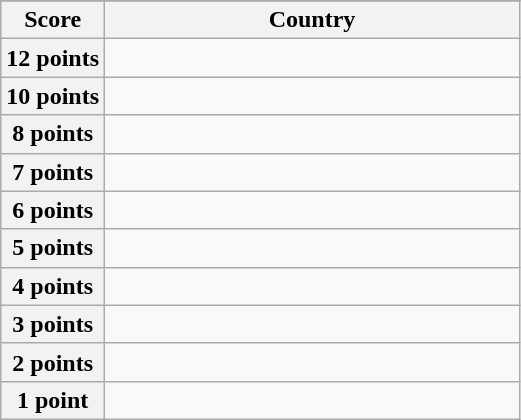<table class="wikitable">
<tr>
</tr>
<tr>
<th scope="col" width="20%">Score</th>
<th scope="col">Country</th>
</tr>
<tr>
<th scope="row">12 points</th>
<td></td>
</tr>
<tr>
<th scope="row">10 points</th>
<td></td>
</tr>
<tr>
<th scope="row">8 points</th>
<td></td>
</tr>
<tr>
<th scope="row">7 points</th>
<td></td>
</tr>
<tr>
<th scope="row">6 points</th>
<td></td>
</tr>
<tr>
<th scope="row">5 points</th>
<td></td>
</tr>
<tr>
<th scope="row">4 points</th>
<td></td>
</tr>
<tr>
<th scope="row">3 points</th>
<td></td>
</tr>
<tr>
<th scope="row">2 points</th>
<td></td>
</tr>
<tr>
<th scope="row">1 point</th>
<td></td>
</tr>
</table>
